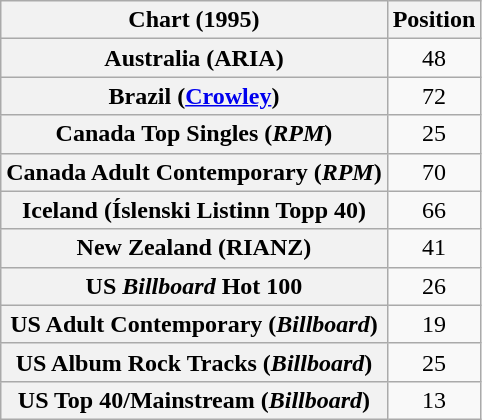<table class="wikitable sortable plainrowheaders" style="text-align:center">
<tr>
<th>Chart (1995)</th>
<th>Position</th>
</tr>
<tr>
<th scope="row">Australia (ARIA)</th>
<td>48</td>
</tr>
<tr>
<th scope="row">Brazil (<a href='#'>Crowley</a>)</th>
<td>72</td>
</tr>
<tr>
<th scope="row">Canada Top Singles (<em>RPM</em>)</th>
<td>25</td>
</tr>
<tr>
<th scope="row">Canada Adult Contemporary (<em>RPM</em>)</th>
<td>70</td>
</tr>
<tr>
<th scope="row">Iceland (Íslenski Listinn Topp 40)</th>
<td>66</td>
</tr>
<tr>
<th scope="row">New Zealand (RIANZ)</th>
<td>41</td>
</tr>
<tr>
<th scope="row">US <em>Billboard</em> Hot 100</th>
<td>26</td>
</tr>
<tr>
<th scope="row">US Adult Contemporary (<em>Billboard</em>)</th>
<td>19</td>
</tr>
<tr>
<th scope="row">US Album Rock Tracks (<em>Billboard</em>)</th>
<td>25</td>
</tr>
<tr>
<th scope="row">US Top 40/Mainstream (<em>Billboard</em>)</th>
<td>13</td>
</tr>
</table>
